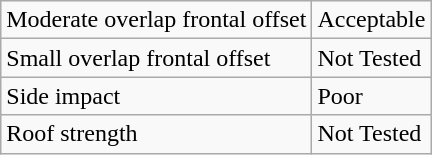<table class="wikitable">
<tr>
<td>Moderate overlap frontal offset</td>
<td>Acceptable</td>
</tr>
<tr>
<td>Small overlap frontal offset</td>
<td>Not Tested</td>
</tr>
<tr>
<td>Side impact</td>
<td>Poor</td>
</tr>
<tr>
<td>Roof strength</td>
<td>Not Tested</td>
</tr>
</table>
